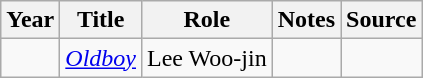<table class="wikitable sortable plainrowheaders">
<tr>
<th>Year</th>
<th>Title</th>
<th>Role</th>
<th class="unsortable">Notes</th>
<th class="unsortable">Source</th>
</tr>
<tr>
<td></td>
<td><em><a href='#'>Oldboy</a></em></td>
<td>Lee Woo-jin</td>
<td></td>
<td></td>
</tr>
</table>
